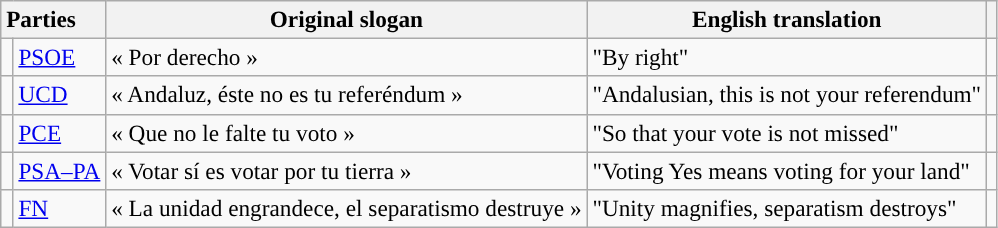<table class="wikitable" style="font-size:97%; text-align:left;">
<tr>
<th style="text-align:left;" colspan="2">Parties</th>
<th>Original slogan</th>
<th>English translation</th>
<th></th>
</tr>
<tr>
<td width="1"></td>
<td><a href='#'>PSOE</a></td>
<td>« Por derecho »</td>
<td>"By right"</td>
<td></td>
</tr>
<tr>
<td bgcolor=></td>
<td><a href='#'>UCD</a></td>
<td>« Andaluz, éste no es tu referéndum »</td>
<td>"Andalusian, this is not your referendum"</td>
<td></td>
</tr>
<tr>
<td></td>
<td><a href='#'>PCE</a></td>
<td>« Que no le falte tu voto »</td>
<td>"So that your vote is not missed"</td>
<td></td>
</tr>
<tr>
<td></td>
<td><a href='#'>PSA–PA</a></td>
<td>« Votar sí es votar por tu tierra »</td>
<td>"Voting Yes means voting for your land"</td>
<td></td>
</tr>
<tr>
<td></td>
<td><a href='#'>FN</a></td>
<td>« La unidad engrandece, el separatismo destruye »</td>
<td>"Unity magnifies, separatism destroys"</td>
<td></td>
</tr>
</table>
